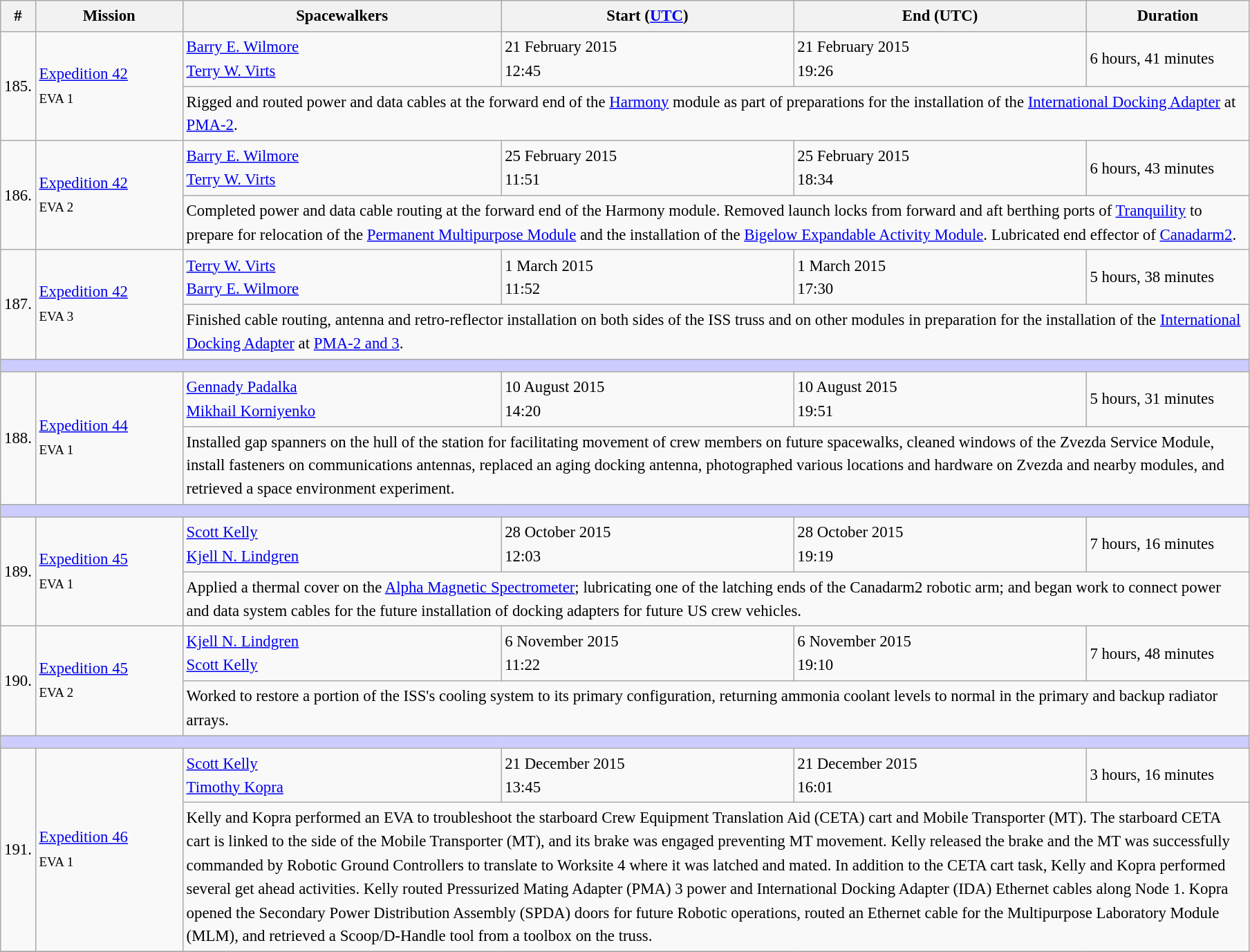<table class="wikitable sortable sticky-header" style="font-size:0.95em; line-height:1.5em;">
<tr>
<th scope="col" width="25">#</th>
<th scope="col" width="135">Mission</th>
<th scope="col" width="300">Spacewalkers</th>
<th scope="col" width="275">Start (<a href='#'>UTC</a>)</th>
<th scope="col" width="275">End (UTC)</th>
<th scope="col" width="150">Duration</th>
</tr>
<tr>
<td rowspan=2>185.</td>
<td rowspan=2><a href='#'>Expedition 42</a><br><small>EVA 1</small><br></td>
<td> <a href='#'>Barry E. Wilmore</a><br> <a href='#'>Terry W. Virts</a></td>
<td>21 February 2015<br>12:45</td>
<td>21 February 2015<br>19:26</td>
<td>6 hours, 41 minutes</td>
</tr>
<tr>
<td colspan=4>Rigged and routed power and data cables at the forward end of the <a href='#'>Harmony</a> module as part of preparations for the installation of the <a href='#'>International Docking Adapter</a> at <a href='#'>PMA-2</a>.</td>
</tr>
<tr>
<td rowspan=2>186.</td>
<td rowspan=2><a href='#'>Expedition 42</a><br><small>EVA 2</small></td>
<td> <a href='#'>Barry E. Wilmore</a><br> <a href='#'>Terry W. Virts</a></td>
<td>25 February 2015<br>11:51</td>
<td>25 February 2015<br>18:34</td>
<td>6 hours, 43 minutes</td>
</tr>
<tr>
<td colspan=4>Completed power and data cable routing at the forward end of the Harmony module. Removed launch locks from forward and aft berthing ports of <a href='#'>Tranquility</a> to prepare for relocation of the <a href='#'>Permanent Multipurpose Module</a> and the installation of the <a href='#'>Bigelow Expandable Activity Module</a>. Lubricated end effector of <a href='#'>Canadarm2</a>.</td>
</tr>
<tr>
<td rowspan=2>187.</td>
<td rowspan=2><a href='#'>Expedition 42</a><br><small>EVA 3</small></td>
<td> <a href='#'>Terry W. Virts</a><br> <a href='#'>Barry E. Wilmore</a></td>
<td>1 March 2015<br>11:52</td>
<td>1 March 2015<br>17:30</td>
<td>5 hours, 38 minutes</td>
</tr>
<tr>
<td colspan=4>Finished cable routing, antenna and retro-reflector installation on both sides of the ISS truss and on other modules in preparation for the installation of the <a href='#'>International Docking Adapter</a> at <a href='#'>PMA-2 and 3</a>.</td>
</tr>
<tr>
<td colspan=7 bgcolor=#ccccff height="5px"></td>
</tr>
<tr>
<td rowspan=2>188.</td>
<td rowspan=2><a href='#'>Expedition 44</a><br><small>EVA 1</small><br></td>
<td> <a href='#'>Gennady Padalka</a><br> <a href='#'>Mikhail Korniyenko</a></td>
<td>10 August 2015<br>14:20</td>
<td>10 August 2015<br>19:51</td>
<td>5 hours, 31 minutes</td>
</tr>
<tr>
<td colspan=4>Installed gap spanners on the hull of the station for facilitating movement of crew members on future spacewalks, cleaned windows of the Zvezda Service Module, install fasteners on communications antennas, replaced an aging docking antenna, photographed various locations and hardware on Zvezda and nearby modules, and retrieved a space environment experiment.</td>
</tr>
<tr>
<td colspan=7 bgcolor=#ccccff height="5px"></td>
</tr>
<tr>
<td rowspan=2>189.</td>
<td rowspan=2><a href='#'>Expedition 45</a><br><small>EVA 1</small><br></td>
<td> <a href='#'>Scott Kelly</a><br> <a href='#'>Kjell N. Lindgren</a></td>
<td>28 October 2015<br>12:03</td>
<td>28 October 2015<br>19:19</td>
<td>7 hours, 16 minutes</td>
</tr>
<tr>
<td colspan=4>Applied a thermal cover on the <a href='#'>Alpha Magnetic Spectrometer</a>; lubricating one of the latching ends of the Canadarm2 robotic arm; and began work to connect power and data system cables for the future installation of docking adapters for future US crew vehicles.</td>
</tr>
<tr>
<td rowspan=2>190.</td>
<td rowspan=2><a href='#'>Expedition 45</a><br><small>EVA 2</small><br></td>
<td> <a href='#'>Kjell N. Lindgren</a><br> <a href='#'>Scott Kelly</a></td>
<td>6 November 2015<br>11:22</td>
<td>6 November 2015<br>19:10</td>
<td>7 hours, 48 minutes</td>
</tr>
<tr>
<td colspan=4>Worked to restore a portion of the ISS's cooling system to its primary configuration, returning ammonia coolant levels to normal in the primary and backup radiator arrays.</td>
</tr>
<tr>
<td colspan=7 bgcolor=#ccccff height="5px"></td>
</tr>
<tr>
<td rowspan=2>191.</td>
<td rowspan=2><a href='#'>Expedition 46</a><br><small>EVA 1</small><br></td>
<td> <a href='#'>Scott Kelly</a><br> <a href='#'>Timothy Kopra</a></td>
<td>21 December 2015<br>13:45</td>
<td>21 December 2015<br>16:01</td>
<td>3 hours, 16 minutes</td>
</tr>
<tr>
<td colspan=4>Kelly and Kopra performed an EVA to troubleshoot the starboard Crew Equipment Translation Aid (CETA) cart and Mobile Transporter (MT). The starboard CETA cart is linked to the side of the Mobile Transporter (MT), and its brake was engaged preventing MT movement. Kelly released the brake and the MT was successfully commanded by Robotic Ground Controllers to translate to Worksite 4 where it was latched and mated. In addition to the CETA cart task, Kelly and Kopra performed several get ahead activities. Kelly routed Pressurized Mating Adapter (PMA) 3 power and International Docking Adapter (IDA) Ethernet cables along Node 1. Kopra opened the Secondary Power Distribution Assembly (SPDA) doors for future Robotic operations, routed an Ethernet cable for the Multipurpose Laboratory Module (MLM), and retrieved a Scoop/D-Handle tool from a toolbox on the truss.</td>
</tr>
<tr>
</tr>
</table>
